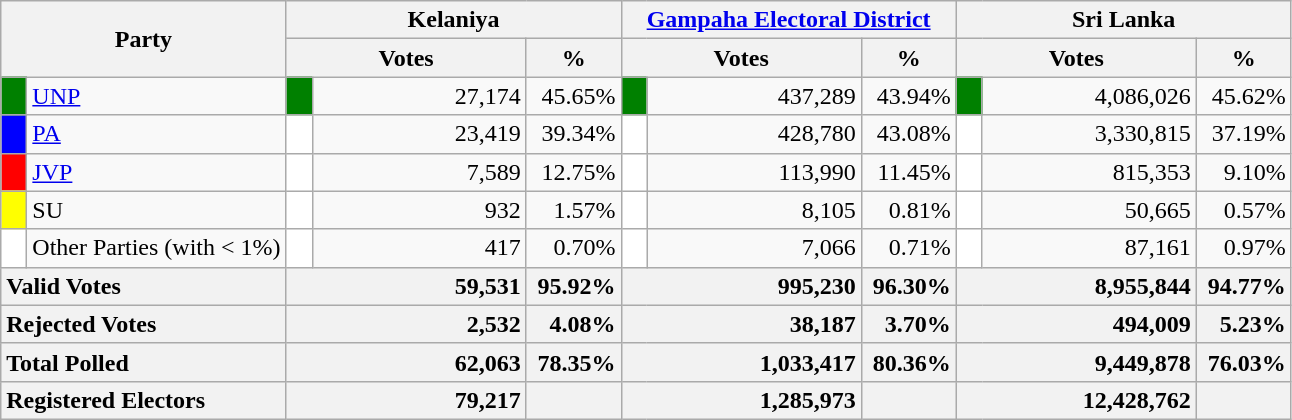<table class="wikitable">
<tr>
<th colspan="2" width="144px"rowspan="2">Party</th>
<th colspan="3" width="216px">Kelaniya</th>
<th colspan="3" width="216px"><a href='#'>Gampaha Electoral District</a></th>
<th colspan="3" width="216px">Sri Lanka</th>
</tr>
<tr>
<th colspan="2" width="144px">Votes</th>
<th>%</th>
<th colspan="2" width="144px">Votes</th>
<th>%</th>
<th colspan="2" width="144px">Votes</th>
<th>%</th>
</tr>
<tr>
<td style="background-color:green;" width="10px"></td>
<td style="text-align:left;"><a href='#'>UNP</a></td>
<td style="background-color:green;" width="10px"></td>
<td style="text-align:right;">27,174</td>
<td style="text-align:right;">45.65%</td>
<td style="background-color:green;" width="10px"></td>
<td style="text-align:right;">437,289</td>
<td style="text-align:right;">43.94%</td>
<td style="background-color:green;" width="10px"></td>
<td style="text-align:right;">4,086,026</td>
<td style="text-align:right;">45.62%</td>
</tr>
<tr>
<td style="background-color:blue;" width="10px"></td>
<td style="text-align:left;"><a href='#'>PA</a></td>
<td style="background-color:white;" width="10px"></td>
<td style="text-align:right;">23,419</td>
<td style="text-align:right;">39.34%</td>
<td style="background-color:white;" width="10px"></td>
<td style="text-align:right;">428,780</td>
<td style="text-align:right;">43.08%</td>
<td style="background-color:white;" width="10px"></td>
<td style="text-align:right;">3,330,815</td>
<td style="text-align:right;">37.19%</td>
</tr>
<tr>
<td style="background-color:red;" width="10px"></td>
<td style="text-align:left;"><a href='#'>JVP</a></td>
<td style="background-color:white;" width="10px"></td>
<td style="text-align:right;">7,589</td>
<td style="text-align:right;">12.75%</td>
<td style="background-color:white;" width="10px"></td>
<td style="text-align:right;">113,990</td>
<td style="text-align:right;">11.45%</td>
<td style="background-color:white;" width="10px"></td>
<td style="text-align:right;">815,353</td>
<td style="text-align:right;">9.10%</td>
</tr>
<tr>
<td style="background-color:yellow;" width="10px"></td>
<td style="text-align:left;">SU</td>
<td style="background-color:white;" width="10px"></td>
<td style="text-align:right;">932</td>
<td style="text-align:right;">1.57%</td>
<td style="background-color:white;" width="10px"></td>
<td style="text-align:right;">8,105</td>
<td style="text-align:right;">0.81%</td>
<td style="background-color:white;" width="10px"></td>
<td style="text-align:right;">50,665</td>
<td style="text-align:right;">0.57%</td>
</tr>
<tr>
<td style="background-color:white;" width="10px"></td>
<td style="text-align:left;">Other Parties (with < 1%)</td>
<td style="background-color:white;" width="10px"></td>
<td style="text-align:right;">417</td>
<td style="text-align:right;">0.70%</td>
<td style="background-color:white;" width="10px"></td>
<td style="text-align:right;">7,066</td>
<td style="text-align:right;">0.71%</td>
<td style="background-color:white;" width="10px"></td>
<td style="text-align:right;">87,161</td>
<td style="text-align:right;">0.97%</td>
</tr>
<tr>
<th colspan="2" width="144px"style="text-align:left;">Valid Votes</th>
<th style="text-align:right;"colspan="2" width="144px">59,531</th>
<th style="text-align:right;">95.92%</th>
<th style="text-align:right;"colspan="2" width="144px">995,230</th>
<th style="text-align:right;">96.30%</th>
<th style="text-align:right;"colspan="2" width="144px">8,955,844</th>
<th style="text-align:right;">94.77%</th>
</tr>
<tr>
<th colspan="2" width="144px"style="text-align:left;">Rejected Votes</th>
<th style="text-align:right;"colspan="2" width="144px">2,532</th>
<th style="text-align:right;">4.08%</th>
<th style="text-align:right;"colspan="2" width="144px">38,187</th>
<th style="text-align:right;">3.70%</th>
<th style="text-align:right;"colspan="2" width="144px">494,009</th>
<th style="text-align:right;">5.23%</th>
</tr>
<tr>
<th colspan="2" width="144px"style="text-align:left;">Total Polled</th>
<th style="text-align:right;"colspan="2" width="144px">62,063</th>
<th style="text-align:right;">78.35%</th>
<th style="text-align:right;"colspan="2" width="144px">1,033,417</th>
<th style="text-align:right;">80.36%</th>
<th style="text-align:right;"colspan="2" width="144px">9,449,878</th>
<th style="text-align:right;">76.03%</th>
</tr>
<tr>
<th colspan="2" width="144px"style="text-align:left;">Registered Electors</th>
<th style="text-align:right;"colspan="2" width="144px">79,217</th>
<th></th>
<th style="text-align:right;"colspan="2" width="144px">1,285,973</th>
<th></th>
<th style="text-align:right;"colspan="2" width="144px">12,428,762</th>
<th></th>
</tr>
</table>
